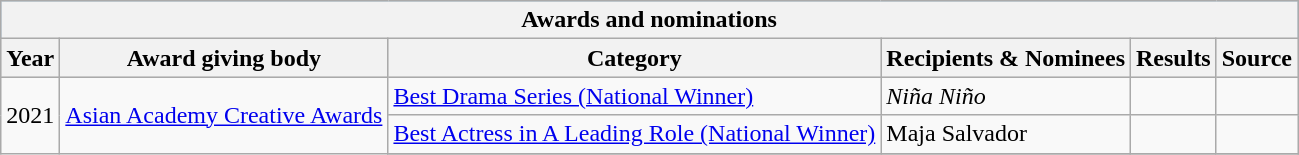<table class="wikitable sortable">
<tr style="text-align:center; background:#75b2dd;">
<th colspan="6">Awards and nominations</th>
</tr>
<tr style="text-align:center; background:#ccc;">
<th>Year</th>
<th>Award giving body</th>
<th>Category</th>
<th>Recipients & Nominees</th>
<th>Results</th>
<th>Source</th>
</tr>
<tr>
<td rowspan="4">2021</td>
<td rowspan="4"><a href='#'>Asian Academy Creative Awards</a></td>
<td><a href='#'>Best Drama Series (National Winner)</a></td>
<td><em>Niña Niño</em></td>
<td></td>
<td></td>
</tr>
<tr>
<td><a href='#'>Best Actress in A Leading Role (National Winner)</a></td>
<td>Maja Salvador</td>
<td></td>
<td></td>
</tr>
<tr>
</tr>
</table>
